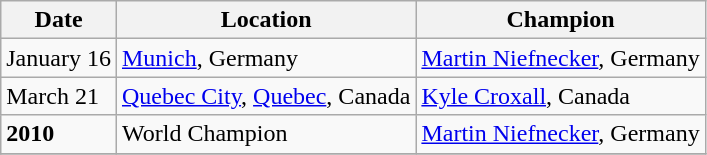<table class="wikitable">
<tr>
<th>Date</th>
<th>Location</th>
<th>Champion</th>
</tr>
<tr>
<td>January 16</td>
<td><a href='#'>Munich</a>, Germany</td>
<td><a href='#'>Martin Niefnecker</a>, Germany</td>
</tr>
<tr>
<td>March 21</td>
<td><a href='#'>Quebec City</a>, <a href='#'>Quebec</a>, Canada</td>
<td><a href='#'>Kyle Croxall</a>, Canada</td>
</tr>
<tr>
<td><strong>2010</strong></td>
<td>World Champion</td>
<td><a href='#'>Martin Niefnecker</a>, Germany</td>
</tr>
<tr>
</tr>
</table>
